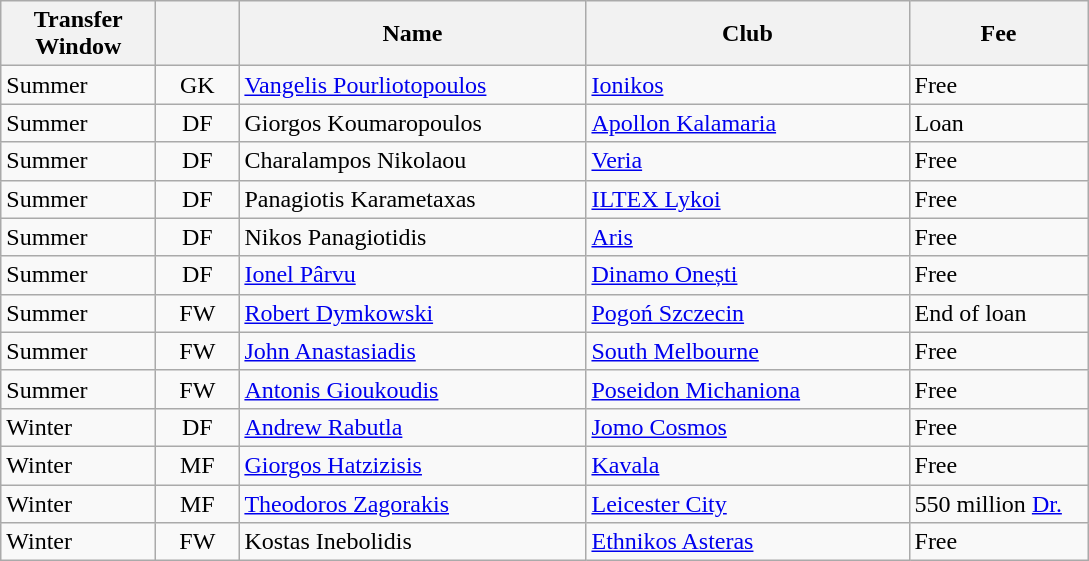<table class="wikitable plainrowheaders">
<tr>
<th scope="col" style="width:6em;">Transfer Window</th>
<th scope="col" style="width:3em;"></th>
<th scope="col" style="width:14em;">Name</th>
<th scope="col" style="width:13em;">Club</th>
<th scope="col" style="width:7em;">Fee</th>
</tr>
<tr>
<td>Summer</td>
<td align="center">GK</td>
<td> <a href='#'>Vangelis Pourliotopoulos</a></td>
<td> <a href='#'>Ionikos</a></td>
<td>Free</td>
</tr>
<tr>
<td>Summer</td>
<td align="center">DF</td>
<td> Giorgos Koumaropoulos</td>
<td> <a href='#'>Apollon Kalamaria</a></td>
<td>Loan</td>
</tr>
<tr>
<td>Summer</td>
<td align="center">DF</td>
<td> Charalampos Nikolaou</td>
<td> <a href='#'>Veria</a></td>
<td>Free</td>
</tr>
<tr>
<td>Summer</td>
<td align="center">DF</td>
<td> Panagiotis Karametaxas</td>
<td> <a href='#'>ILTEX Lykoi</a></td>
<td>Free</td>
</tr>
<tr>
<td>Summer</td>
<td align="center">DF</td>
<td> Nikos Panagiotidis</td>
<td> <a href='#'>Aris</a></td>
<td>Free</td>
</tr>
<tr>
<td>Summer</td>
<td align="center">DF</td>
<td> <a href='#'>Ionel Pârvu</a></td>
<td> <a href='#'>Dinamo Onești</a></td>
<td>Free</td>
</tr>
<tr>
<td>Summer</td>
<td align="center">FW</td>
<td> <a href='#'>Robert Dymkowski</a></td>
<td> <a href='#'>Pogoń Szczecin</a></td>
<td>End of loan</td>
</tr>
<tr>
<td>Summer</td>
<td align="center">FW</td>
<td> <a href='#'>John Anastasiadis</a></td>
<td> <a href='#'>South Melbourne</a></td>
<td>Free</td>
</tr>
<tr>
<td>Summer</td>
<td align="center">FW</td>
<td> <a href='#'>Antonis Gioukoudis</a></td>
<td> <a href='#'>Poseidon Michaniona</a></td>
<td>Free</td>
</tr>
<tr>
<td>Winter</td>
<td align="center">DF</td>
<td> <a href='#'>Andrew Rabutla</a></td>
<td> <a href='#'>Jomo Cosmos</a></td>
<td>Free</td>
</tr>
<tr>
<td>Winter</td>
<td align="center">MF</td>
<td> <a href='#'>Giorgos Hatzizisis</a></td>
<td> <a href='#'>Kavala</a></td>
<td>Free</td>
</tr>
<tr>
<td>Winter</td>
<td align="center">MF</td>
<td> <a href='#'>Theodoros Zagorakis</a></td>
<td> <a href='#'>Leicester City</a></td>
<td>550 million <a href='#'>Dr.</a></td>
</tr>
<tr>
<td>Winter</td>
<td align="center">FW</td>
<td> Kostas Inebolidis</td>
<td> <a href='#'>Ethnikos Asteras</a></td>
<td>Free</td>
</tr>
</table>
